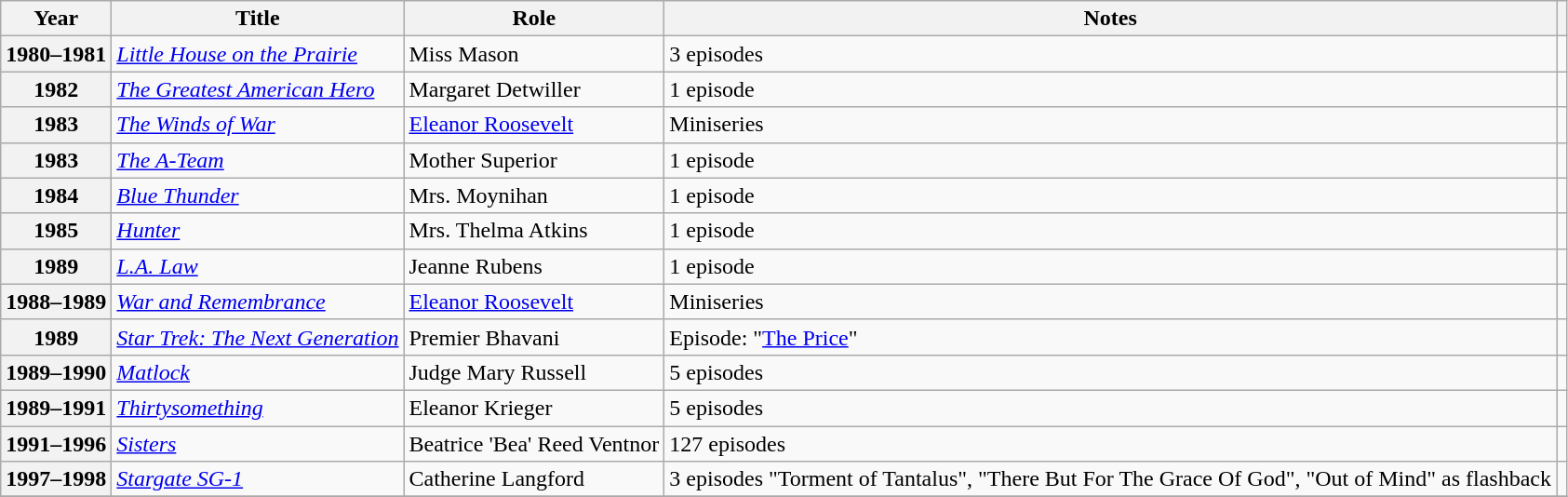<table class="wikitable plainrowheaders sortable" style="margin-right: 0;">
<tr>
<th scope="col">Year</th>
<th scope="col">Title</th>
<th scope="col">Role</th>
<th scope="col" class="unsortable">Notes</th>
<th scope="col" class="unsortable"></th>
</tr>
<tr>
<th scope="row">1980–1981</th>
<td><em><a href='#'>Little House on the Prairie</a></em></td>
<td>Miss Mason</td>
<td>3 episodes</td>
<td style="text-align:center;"></td>
</tr>
<tr>
<th scope="row">1982</th>
<td><em><a href='#'>The Greatest American Hero</a></em></td>
<td>Margaret Detwiller</td>
<td>1 episode</td>
<td style="text-align:center;"></td>
</tr>
<tr>
<th scope="row">1983</th>
<td><em><a href='#'>The Winds of War</a></em></td>
<td><a href='#'>Eleanor Roosevelt</a></td>
<td>Miniseries</td>
<td style="text-align:center;"></td>
</tr>
<tr>
<th scope="row">1983</th>
<td><em><a href='#'>The A-Team</a></em></td>
<td>Mother Superior</td>
<td>1 episode</td>
<td style="text-align:center;"></td>
</tr>
<tr>
<th scope="row">1984</th>
<td><em><a href='#'>Blue Thunder</a></em></td>
<td>Mrs. Moynihan</td>
<td>1 episode</td>
<td style="text-align:center;"></td>
</tr>
<tr>
<th scope="row">1985</th>
<td><em><a href='#'>Hunter</a></em></td>
<td>Mrs. Thelma Atkins</td>
<td>1 episode</td>
<td style="text-align:center;"></td>
</tr>
<tr>
<th scope="row">1989</th>
<td><em><a href='#'>L.A. Law</a></em></td>
<td>Jeanne Rubens</td>
<td>1 episode</td>
<td style="text-align:center;"></td>
</tr>
<tr>
<th scope="row">1988–1989</th>
<td><em><a href='#'>War and Remembrance</a></em></td>
<td><a href='#'>Eleanor Roosevelt</a></td>
<td>Miniseries</td>
<td style="text-align:center;"></td>
</tr>
<tr>
<th scope="row">1989</th>
<td><em><a href='#'>Star Trek: The Next Generation</a></em></td>
<td>Premier Bhavani</td>
<td>Episode:  "<a href='#'>The Price</a>"</td>
<td style="text-align:center;"></td>
</tr>
<tr>
<th scope="row">1989–1990</th>
<td><em><a href='#'>Matlock</a></em></td>
<td>Judge Mary Russell</td>
<td>5 episodes</td>
<td style="text-align:center;"></td>
</tr>
<tr>
<th scope="row">1989–1991</th>
<td><em><a href='#'>Thirtysomething</a></em></td>
<td>Eleanor Krieger</td>
<td>5 episodes</td>
<td style="text-align:center;"></td>
</tr>
<tr>
<th scope="row">1991–1996</th>
<td><em><a href='#'>Sisters</a></em></td>
<td>Beatrice 'Bea' Reed Ventnor</td>
<td>127 episodes</td>
<td style="text-align:center;"></td>
</tr>
<tr>
<th scope="row">1997–1998</th>
<td><em><a href='#'>Stargate SG-1</a></em></td>
<td>Catherine Langford</td>
<td>3 episodes "Torment of Tantalus", "There But For The Grace Of God", "Out of Mind" as flashback</td>
<td style="text-align:center;"></td>
</tr>
<tr>
</tr>
</table>
